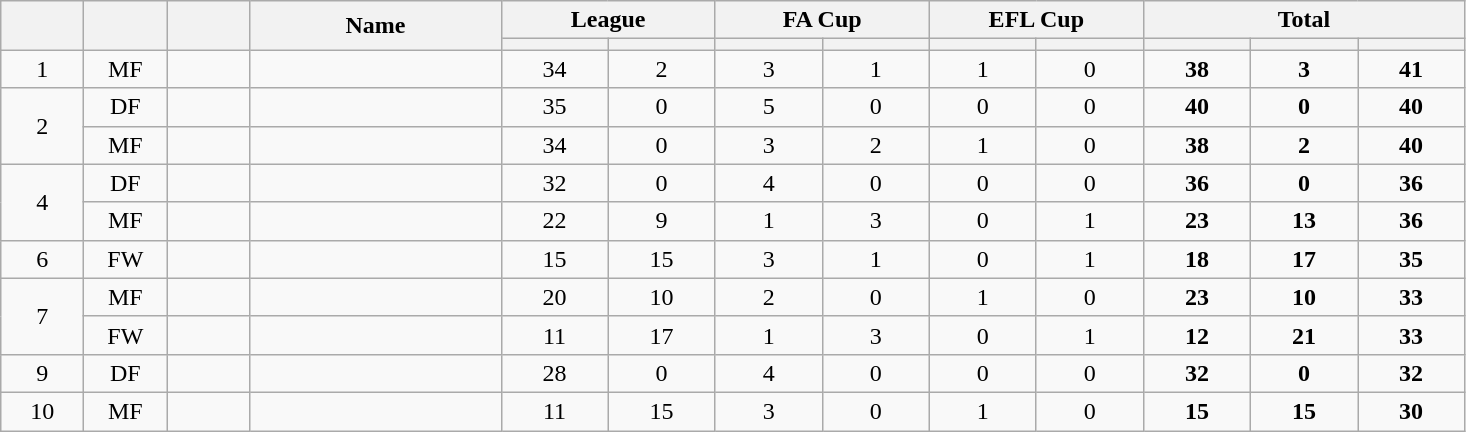<table class="wikitable plainrowheaders" style="text-align:center;">
<tr>
<th scope="col" rowspan="2" style="width:3em;"></th>
<th scope="col" rowspan="2" style="width:3em;"></th>
<th scope="col" rowspan="2" style="width:3em;"></th>
<th scope="col" rowspan="2" style="width:10em;">Name</th>
<th scope="col" colspan="2">League</th>
<th scope="col" colspan="2">FA Cup</th>
<th scope="col" colspan="2">EFL Cup</th>
<th scope="col" colspan="3">Total</th>
</tr>
<tr>
<th scope="col" style="width:4em;"></th>
<th scope="col" style="width:4em;"></th>
<th scope="col" style="width:4em;"></th>
<th scope="col" style="width:4em;"></th>
<th scope="col" style="width:4em;"></th>
<th scope="col" style="width:4em;"></th>
<th scope="col" style="width:4em;"></th>
<th scope="col" style="width:4em;"></th>
<th scope="col" style="width:4em;"></th>
</tr>
<tr>
<td>1</td>
<td>MF</td>
<td></td>
<td align="left"></td>
<td>34</td>
<td>2</td>
<td>3</td>
<td>1</td>
<td>1</td>
<td>0</td>
<td><strong>38</strong></td>
<td><strong>3</strong></td>
<td><strong>41</strong></td>
</tr>
<tr>
<td rowspan="2">2</td>
<td>DF</td>
<td></td>
<td align="left"></td>
<td>35</td>
<td>0</td>
<td>5</td>
<td>0</td>
<td>0</td>
<td>0</td>
<td><strong>40</strong></td>
<td><strong>0</strong></td>
<td><strong>40</strong></td>
</tr>
<tr>
<td>MF</td>
<td></td>
<td align="left"></td>
<td>34</td>
<td>0</td>
<td>3</td>
<td>2</td>
<td>1</td>
<td>0</td>
<td><strong>38</strong></td>
<td><strong>2</strong></td>
<td><strong>40</strong></td>
</tr>
<tr>
<td rowspan="2">4</td>
<td>DF</td>
<td></td>
<td align="left"></td>
<td>32</td>
<td>0</td>
<td>4</td>
<td>0</td>
<td>0</td>
<td>0</td>
<td><strong>36</strong></td>
<td><strong>0</strong></td>
<td><strong>36</strong></td>
</tr>
<tr>
<td>MF</td>
<td></td>
<td align="left"></td>
<td>22</td>
<td>9</td>
<td>1</td>
<td>3</td>
<td>0</td>
<td>1</td>
<td><strong>23</strong></td>
<td><strong>13</strong></td>
<td><strong>36</strong></td>
</tr>
<tr>
<td>6</td>
<td>FW</td>
<td></td>
<td align="left"></td>
<td>15</td>
<td>15</td>
<td>3</td>
<td>1</td>
<td>0</td>
<td>1</td>
<td><strong>18</strong></td>
<td><strong>17</strong></td>
<td><strong>35</strong></td>
</tr>
<tr>
<td rowspan="2">7</td>
<td>MF</td>
<td></td>
<td align="left"></td>
<td>20</td>
<td>10</td>
<td>2</td>
<td>0</td>
<td>1</td>
<td>0</td>
<td><strong>23</strong></td>
<td><strong>10</strong></td>
<td><strong>33</strong></td>
</tr>
<tr>
<td>FW</td>
<td></td>
<td align="left"></td>
<td>11</td>
<td>17</td>
<td>1</td>
<td>3</td>
<td>0</td>
<td>1</td>
<td><strong>12</strong></td>
<td><strong>21</strong></td>
<td><strong>33</strong></td>
</tr>
<tr>
<td>9</td>
<td>DF</td>
<td></td>
<td align="left"></td>
<td>28</td>
<td>0</td>
<td>4</td>
<td>0</td>
<td>0</td>
<td>0</td>
<td><strong>32</strong></td>
<td><strong>0</strong></td>
<td><strong>32</strong></td>
</tr>
<tr>
<td>10</td>
<td>MF</td>
<td></td>
<td align="left"></td>
<td>11</td>
<td>15</td>
<td>3</td>
<td>0</td>
<td>1</td>
<td>0</td>
<td><strong>15</strong></td>
<td><strong>15</strong></td>
<td><strong>30</strong></td>
</tr>
</table>
